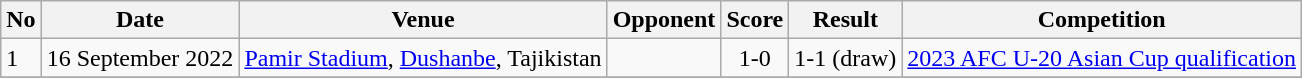<table class="wikitable" style="font-size:100%;">
<tr>
<th>No</th>
<th>Date</th>
<th>Venue</th>
<th>Opponent</th>
<th>Score</th>
<th>Result</th>
<th>Competition</th>
</tr>
<tr>
<td>1</td>
<td>16 September 2022</td>
<td><a href='#'>Pamir Stadium</a>, <a href='#'>Dushanbe</a>, Tajikistan</td>
<td></td>
<td align="center">1-0</td>
<td align="center">1-1 (draw)</td>
<td><a href='#'>2023 AFC U-20 Asian Cup qualification</a></td>
</tr>
<tr>
</tr>
</table>
